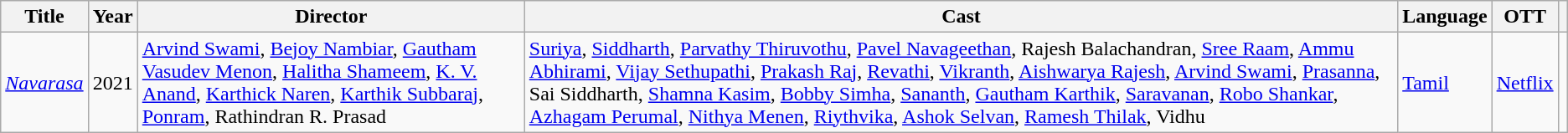<table class="wikitable plainrowheaders sortable">
<tr>
<th scope="col">Title</th>
<th scope="col">Year</th>
<th scope="col">Director</th>
<th scope="col" class="unsortable">Cast</th>
<th scope="col">Language</th>
<th scope="col" class="unsortable">OTT</th>
<th scope="col" class="unsortable"></th>
</tr>
<tr>
<td><em><a href='#'>Navarasa</a></em></td>
<td>2021</td>
<td><a href='#'>Arvind Swami</a>, <a href='#'>Bejoy Nambiar</a>, <a href='#'>Gautham Vasudev Menon</a>, <a href='#'>Halitha Shameem</a>, <a href='#'>K. V. Anand</a>, <a href='#'>Karthick Naren</a>, <a href='#'>Karthik Subbaraj</a>, <a href='#'>Ponram</a>, Rathindran R. Prasad</td>
<td><a href='#'>Suriya</a>, <a href='#'>Siddharth</a>, <a href='#'>Parvathy Thiruvothu</a>, <a href='#'>Pavel Navageethan</a>, Rajesh Balachandran, <a href='#'>Sree Raam</a>, <a href='#'>Ammu Abhirami</a>, <a href='#'>Vijay Sethupathi</a>, <a href='#'>Prakash Raj</a>, <a href='#'>Revathi</a>, <a href='#'>Vikranth</a>, <a href='#'>Aishwarya Rajesh</a>, <a href='#'>Arvind Swami</a>, <a href='#'>Prasanna</a>, Sai Siddharth, <a href='#'>Shamna Kasim</a>, <a href='#'>Bobby Simha</a>, <a href='#'>Sananth</a>, <a href='#'>Gautham Karthik</a>, <a href='#'>Saravanan</a>, <a href='#'>Robo Shankar</a>, <a href='#'>Azhagam Perumal</a>, <a href='#'>Nithya Menen</a>, <a href='#'>Riythvika</a>, <a href='#'>Ashok Selvan</a>, <a href='#'>Ramesh Thilak</a>, Vidhu</td>
<td><a href='#'>Tamil</a></td>
<td><a href='#'>Netflix</a></td>
<td style="text-align: center;"></td>
</tr>
</table>
